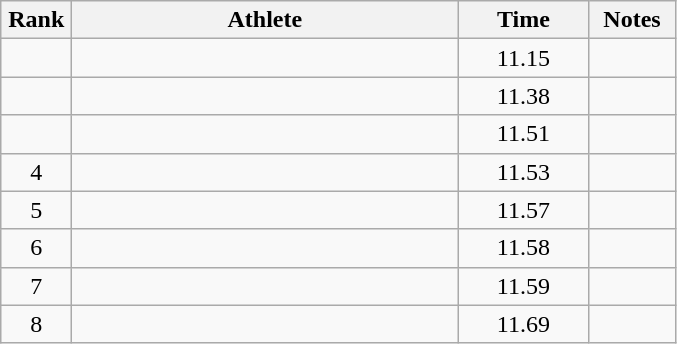<table class="wikitable" style="text-align:center">
<tr>
<th width=40>Rank</th>
<th width=250>Athlete</th>
<th width=80>Time</th>
<th width=50>Notes</th>
</tr>
<tr>
<td></td>
<td align=left></td>
<td>11.15</td>
<td></td>
</tr>
<tr>
<td></td>
<td align=left></td>
<td>11.38</td>
<td></td>
</tr>
<tr>
<td></td>
<td align=left></td>
<td>11.51</td>
<td></td>
</tr>
<tr>
<td>4</td>
<td align=left></td>
<td>11.53</td>
<td></td>
</tr>
<tr>
<td>5</td>
<td align=left></td>
<td>11.57</td>
<td></td>
</tr>
<tr>
<td>6</td>
<td align=left></td>
<td>11.58</td>
<td></td>
</tr>
<tr>
<td>7</td>
<td align=left></td>
<td>11.59</td>
<td></td>
</tr>
<tr>
<td>8</td>
<td align=left></td>
<td>11.69</td>
<td></td>
</tr>
</table>
